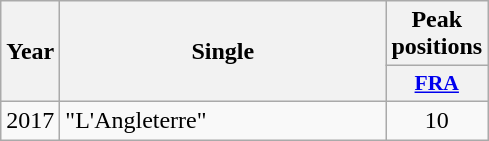<table class="wikitable">
<tr>
<th align="center" rowspan="2" width="10">Year</th>
<th align="center" rowspan="2" width="210">Single</th>
<th align="center" colspan="1" width="20">Peak positions</th>
</tr>
<tr>
<th scope="col" style="width:3em;font-size:90%;"><a href='#'>FRA</a><br></th>
</tr>
<tr>
<td style="text-align:center;">2017</td>
<td>"L'Angleterre"</td>
<td style="text-align:center;">10<br></td>
</tr>
</table>
